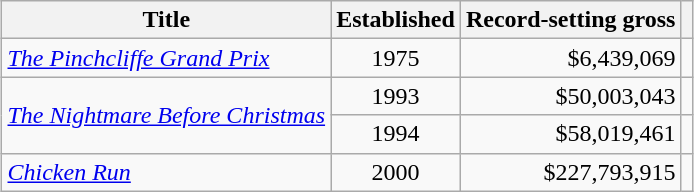<table class="wikitable" style="margin:auto;">
<tr>
<th scope="col">Title</th>
<th scope="col">Established</th>
<th scope="col">Record-setting gross</th>
<th scope="col"></th>
</tr>
<tr>
<td scope="row" rowspan="1"><em><a href='#'>The Pinchcliffe Grand Prix</a></em></td>
<td style="text-align:center;">1975</td>
<td style="text-align:right;">$6,439,069</td>
<td></td>
</tr>
<tr>
<td scope="row" rowspan="2"><em><a href='#'>The Nightmare Before Christmas</a></em></td>
<td style="text-align:center;">1993</td>
<td style="text-align:right;">$50,003,043</td>
<td></td>
</tr>
<tr>
<td style="text-align:center;">1994</td>
<td style="text-align:right;">$58,019,461</td>
<td></td>
</tr>
<tr>
<td scope="row"><em><a href='#'>Chicken Run</a></em></td>
<td style="text-align:center;">2000</td>
<td style="text-align:right;">$227,793,915</td>
<td></td>
</tr>
</table>
